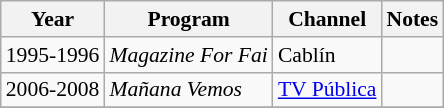<table class="wikitable" style="font-size: 90%;">
<tr>
<th>Year</th>
<th>Program</th>
<th>Channel</th>
<th>Notes</th>
</tr>
<tr>
<td>1995-1996</td>
<td><em>Magazine For Fai</em></td>
<td>Cablín</td>
<td></td>
</tr>
<tr>
<td>2006-2008</td>
<td><em>Mañana Vemos</em></td>
<td><a href='#'>TV Pública</a></td>
<td></td>
</tr>
<tr>
</tr>
</table>
